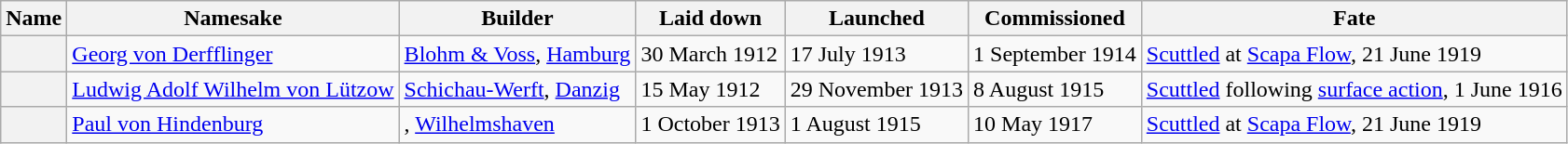<table class="wikitable plainrowheaders">
<tr>
<th scope="col">Name</th>
<th scope="col">Namesake</th>
<th scope="col">Builder</th>
<th scope="col">Laid down</th>
<th scope="col">Launched</th>
<th scope="col">Commissioned</th>
<th scope="col">Fate</th>
</tr>
<tr>
<th scope="row"></th>
<td><a href='#'>Georg von Derfflinger</a></td>
<td><a href='#'>Blohm & Voss</a>, <a href='#'>Hamburg</a></td>
<td>30 March 1912</td>
<td>17 July 1913</td>
<td>1 September 1914</td>
<td><a href='#'>Scuttled</a> at <a href='#'>Scapa Flow</a>, 21 June 1919</td>
</tr>
<tr>
<th scope="row"></th>
<td><a href='#'>Ludwig Adolf Wilhelm von Lützow</a></td>
<td><a href='#'>Schichau-Werft</a>, <a href='#'>Danzig</a></td>
<td>15 May 1912</td>
<td>29 November 1913</td>
<td>8 August 1915</td>
<td><a href='#'>Scuttled</a> following <a href='#'>surface action</a>, 1 June 1916</td>
</tr>
<tr>
<th scope="row"></th>
<td><a href='#'>Paul von Hindenburg</a></td>
<td>, <a href='#'>Wilhelmshaven</a></td>
<td>1 October 1913</td>
<td>1 August 1915</td>
<td>10 May 1917</td>
<td><a href='#'>Scuttled</a> at <a href='#'>Scapa Flow</a>, 21 June 1919</td>
</tr>
</table>
